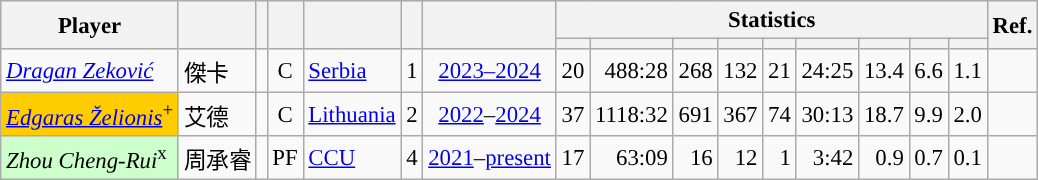<table class="wikitable sortable" style="font-size:95%; text-align:right;">
<tr>
<th rowspan="2">Player</th>
<th rowspan="2"></th>
<th rowspan="2"></th>
<th rowspan="2"></th>
<th rowspan="2"></th>
<th rowspan="2"></th>
<th rowspan="2"></th>
<th colspan="9">Statistics</th>
<th rowspan="2">Ref.</th>
</tr>
<tr>
<th></th>
<th></th>
<th></th>
<th></th>
<th></th>
<th></th>
<th></th>
<th></th>
<th></th>
</tr>
<tr>
<td align="left"><em><a href='#'>Dragan Zeković</a></em></td>
<td align="left">傑卡</td>
<td align="center"></td>
<td align="center">C</td>
<td align="left"><a href='#'>Serbia</a></td>
<td align="center">1</td>
<td align="center"><a href='#'>2023–2024</a></td>
<td>20</td>
<td>488:28</td>
<td>268</td>
<td>132</td>
<td>21</td>
<td>24:25</td>
<td>13.4</td>
<td>6.6</td>
<td>1.1</td>
<td align="center"></td>
</tr>
<tr>
<td align="left" bgcolor="#FFCC00"><em><a href='#'>Edgaras Želionis</a></em><sup>+</sup></td>
<td align="left">艾德</td>
<td align="center"></td>
<td align="center">C</td>
<td align="left"><a href='#'>Lithuania</a></td>
<td align="center">2</td>
<td align="center"><a href='#'>2022</a>–<a href='#'>2024</a></td>
<td>37</td>
<td>1118:32</td>
<td>691</td>
<td>367</td>
<td>74</td>
<td>30:13</td>
<td>18.7</td>
<td>9.9</td>
<td>2.0</td>
<td align="center"></td>
</tr>
<tr>
<td align="left" bgcolor="#CCFFCC"><em>Zhou Cheng-Rui</em><sup>x</sup></td>
<td align="left">周承睿</td>
<td align="center"></td>
<td align="center">PF</td>
<td align="left"><a href='#'>CCU</a></td>
<td align="center">4</td>
<td align="center"><a href='#'>2021</a>–<a href='#'>present</a></td>
<td>17</td>
<td>63:09</td>
<td>16</td>
<td>12</td>
<td>1</td>
<td>3:42</td>
<td>0.9</td>
<td>0.7</td>
<td>0.1</td>
<td align="center"></td>
</tr>
</table>
